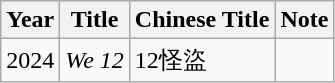<table class="wikitable plainrowheaders">
<tr>
<th scope="col">Year</th>
<th scope="col">Title</th>
<th>Chinese Title</th>
<th scope="col">Note</th>
</tr>
<tr>
<td>2024</td>
<td><em>We 12</em></td>
<td>12怪盜</td>
<td></td>
</tr>
</table>
